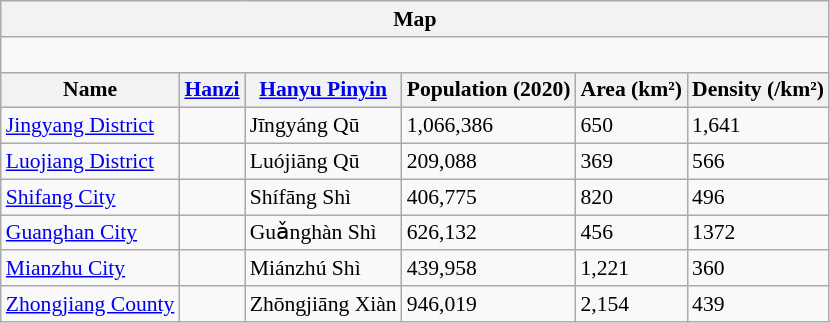<table class="wikitable"  style="font-size:90%;" align=center>
<tr>
<th colspan="6" align="center">Map</th>
</tr>
<tr>
<td colspan="6" align="center"><div><br> 







</div></td>
</tr>
<tr>
<th>Name</th>
<th><a href='#'>Hanzi</a></th>
<th><a href='#'>Hanyu Pinyin</a></th>
<th>Population (2020)</th>
<th>Area (km²)</th>
<th>Density (/km²)</th>
</tr>
<tr --------->
<td><a href='#'>Jingyang District</a></td>
<td></td>
<td>Jīngyáng Qū</td>
<td>1,066,386</td>
<td>650</td>
<td>1,641</td>
</tr>
<tr --------->
<td><a href='#'>Luojiang District</a></td>
<td></td>
<td>Luójiāng Qū</td>
<td>209,088</td>
<td>369</td>
<td>566</td>
</tr>
<tr --------->
<td><a href='#'>Shifang City</a></td>
<td></td>
<td>Shífāng Shì</td>
<td>406,775</td>
<td>820</td>
<td>496</td>
</tr>
<tr --------->
<td><a href='#'>Guanghan City</a></td>
<td></td>
<td>Guǎnghàn Shì</td>
<td>626,132</td>
<td>456</td>
<td>1372</td>
</tr>
<tr --------->
<td><a href='#'>Mianzhu City</a></td>
<td></td>
<td>Miánzhú Shì</td>
<td>439,958</td>
<td>1,221</td>
<td>360</td>
</tr>
<tr --------->
<td><a href='#'>Zhongjiang County</a></td>
<td></td>
<td>Zhōngjiāng Xiàn</td>
<td>946,019</td>
<td>2,154</td>
<td>439</td>
</tr>
</table>
